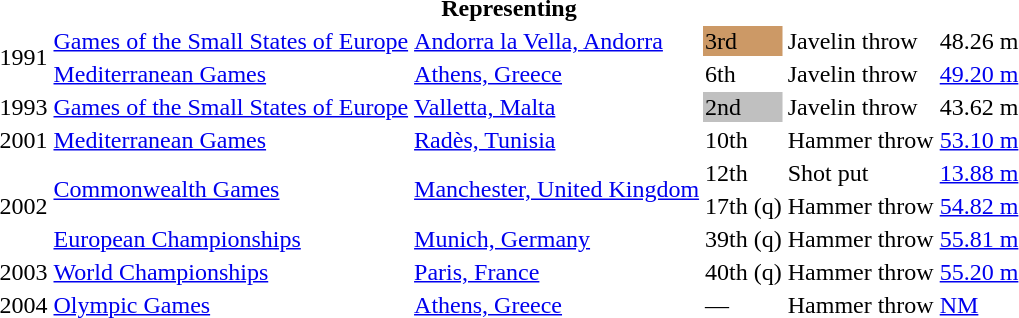<table>
<tr>
<th colspan="6">Representing </th>
</tr>
<tr>
<td rowspan=2>1991</td>
<td><a href='#'>Games of the Small States of Europe</a></td>
<td><a href='#'>Andorra la Vella, Andorra</a></td>
<td bgcolor=cc9966>3rd</td>
<td>Javelin throw</td>
<td>48.26 m</td>
</tr>
<tr>
<td><a href='#'>Mediterranean Games</a></td>
<td><a href='#'>Athens, Greece</a></td>
<td>6th</td>
<td>Javelin throw</td>
<td><a href='#'>49.20 m</a></td>
</tr>
<tr>
<td>1993</td>
<td><a href='#'>Games of the Small States of Europe</a></td>
<td><a href='#'>Valletta, Malta</a></td>
<td bgcolor=silver>2nd</td>
<td>Javelin throw</td>
<td>43.62 m</td>
</tr>
<tr>
<td>2001</td>
<td><a href='#'>Mediterranean Games</a></td>
<td><a href='#'>Radès, Tunisia</a></td>
<td>10th</td>
<td>Hammer throw</td>
<td><a href='#'>53.10 m</a></td>
</tr>
<tr>
<td rowspan=3>2002</td>
<td rowspan=2><a href='#'>Commonwealth Games</a></td>
<td rowspan=2><a href='#'>Manchester, United Kingdom</a></td>
<td>12th</td>
<td>Shot put</td>
<td><a href='#'>13.88 m</a></td>
</tr>
<tr>
<td>17th (q)</td>
<td>Hammer throw</td>
<td><a href='#'>54.82 m</a></td>
</tr>
<tr>
<td><a href='#'>European Championships</a></td>
<td><a href='#'>Munich, Germany</a></td>
<td>39th (q)</td>
<td>Hammer throw</td>
<td><a href='#'>55.81 m</a></td>
</tr>
<tr>
<td>2003</td>
<td><a href='#'>World Championships</a></td>
<td><a href='#'>Paris, France</a></td>
<td>40th (q)</td>
<td>Hammer throw</td>
<td><a href='#'>55.20 m</a></td>
</tr>
<tr>
<td>2004</td>
<td><a href='#'>Olympic Games</a></td>
<td><a href='#'>Athens, Greece</a></td>
<td>—</td>
<td>Hammer throw</td>
<td><a href='#'>NM</a></td>
</tr>
</table>
